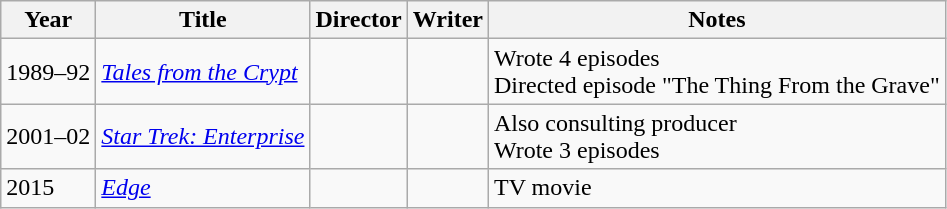<table class="wikitable">
<tr>
<th>Year</th>
<th>Title</th>
<th>Director</th>
<th>Writer</th>
<th>Notes</th>
</tr>
<tr>
<td>1989–92</td>
<td><em><a href='#'>Tales from the Crypt</a></em></td>
<td></td>
<td></td>
<td>Wrote 4 episodes<br>Directed episode "The Thing From the Grave"</td>
</tr>
<tr>
<td>2001–02</td>
<td><em><a href='#'>Star Trek: Enterprise</a></em></td>
<td></td>
<td></td>
<td>Also consulting producer<br>Wrote 3 episodes</td>
</tr>
<tr>
<td>2015</td>
<td><em><a href='#'>Edge</a></em></td>
<td></td>
<td></td>
<td>TV movie</td>
</tr>
</table>
